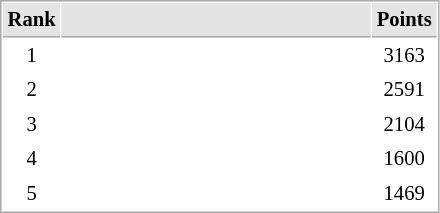<table cellspacing="1" cellpadding="3" style="border:1px solid #aaa; font-size:86%;">
<tr style="background:#e4e4e4;">
<th style="border-bottom:1px solid #aaa; width:10px;">Rank</th>
<th style="border-bottom:1px solid #aaa; width:200px;"></th>
<th style="border-bottom:1px solid #aaa; width:20px;">Points</th>
</tr>
<tr>
<td align=center>1</td>
<td></td>
<td align=center>3163</td>
</tr>
<tr>
<td align=center>2</td>
<td></td>
<td align=center>2591</td>
</tr>
<tr>
<td align=center>3</td>
<td></td>
<td align=center>2104</td>
</tr>
<tr>
<td align=center>4</td>
<td></td>
<td align=center>1600</td>
</tr>
<tr>
<td align=center>5</td>
<td></td>
<td align=center>1469</td>
</tr>
</table>
